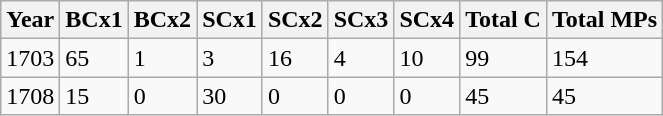<table class="wikitable">
<tr>
<th>Year</th>
<th>BCx1</th>
<th>BCx2</th>
<th>SCx1</th>
<th>SCx2</th>
<th>SCx3</th>
<th>SCx4</th>
<th>Total C</th>
<th>Total MPs</th>
</tr>
<tr>
<td>1703</td>
<td>65</td>
<td>1</td>
<td>3</td>
<td>16</td>
<td>4</td>
<td>10</td>
<td>99</td>
<td>154</td>
</tr>
<tr>
<td>1708</td>
<td>15</td>
<td>0</td>
<td>30</td>
<td>0</td>
<td>0</td>
<td>0</td>
<td>45</td>
<td>45</td>
</tr>
</table>
